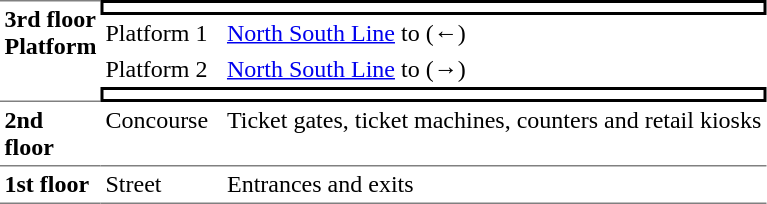<table table border=0 cellspacing=0 cellpadding=3>
<tr>
<td style="border-top:solid 1px gray; border-bottom:solid 1px gray;" width=50 rowspan=4 valign=top><strong>3rd floor</strong><br><strong>Platform</strong></td>
<td style="border:solid 2px black;" colspan=2 align=center></td>
</tr>
<tr>
<td valign=top>Platform 1</td>
<td valign=top> <a href='#'>North South Line</a> to  (←)</td>
</tr>
<tr>
<td valign=top>Platform 2</td>
<td valign=top> <a href='#'>North South Line</a> to  (→)</td>
</tr>
<tr>
<td style="border:solid 2px black;" colspan=2 align=center></td>
</tr>
<tr>
<td style="border-bottom:solid 1px gray;" valign=top><strong>2nd floor</strong></td>
<td style="border-bottom:solid 1px gray;" width=75 valign=top>Concourse</td>
<td style="border-bottom:solid 1px gray;" valign=top>Ticket gates, ticket machines, counters and retail kiosks</td>
</tr>
<tr>
<td style="border-bottom:solid 1px gray;" valign=top><strong>1st floor</strong></td>
<td style="border-bottom:solid 1px gray;" valign=top>Street</td>
<td style="border-bottom:solid 1px gray;" valign=top>Entrances and exits</td>
</tr>
</table>
